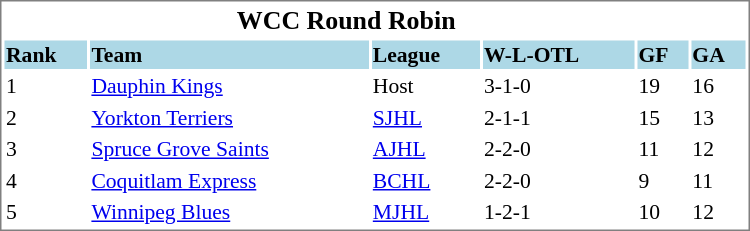<table cellpadding="0">
<tr align="left" style="vertical-align: top">
<td></td>
<td><br><table cellpadding="1" width="500px" style="font-size: 90%; border: 1px solid gray;">
<tr align="center" style="font-size: larger;">
<td colspan=5><strong>WCC Round Robin</strong></td>
</tr>
<tr style="background:lightblue;">
<td><strong>Rank</strong></td>
<td><strong>Team</strong></td>
<td><strong>League</strong></td>
<td><strong>W-L-OTL</strong></td>
<td><strong>GF</strong></td>
<td><strong>GA</strong></td>
</tr>
<tr>
<td>1</td>
<td><a href='#'>Dauphin Kings</a></td>
<td>Host</td>
<td>3-1-0</td>
<td>19</td>
<td>16</td>
</tr>
<tr>
<td>2</td>
<td><a href='#'>Yorkton Terriers</a></td>
<td><a href='#'>SJHL</a></td>
<td>2-1-1</td>
<td>15</td>
<td>13</td>
</tr>
<tr>
<td>3</td>
<td><a href='#'>Spruce Grove Saints</a></td>
<td><a href='#'>AJHL</a></td>
<td>2-2-0</td>
<td>11</td>
<td>12</td>
</tr>
<tr>
<td>4</td>
<td><a href='#'>Coquitlam Express</a></td>
<td><a href='#'>BCHL</a></td>
<td>2-2-0</td>
<td>9</td>
<td>11</td>
</tr>
<tr>
<td>5</td>
<td><a href='#'>Winnipeg Blues</a></td>
<td><a href='#'>MJHL</a></td>
<td>1-2-1</td>
<td>10</td>
<td>12</td>
</tr>
</table>
</td>
</tr>
</table>
